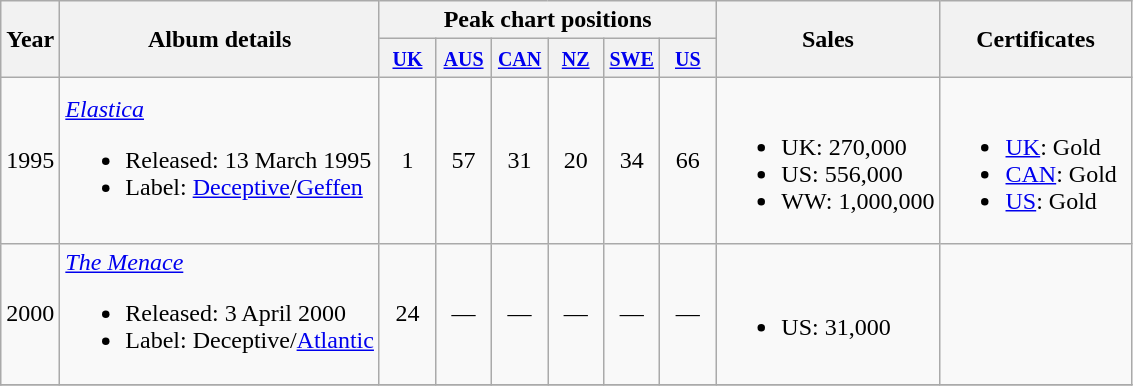<table class="wikitable">
<tr>
<th rowspan="2">Year</th>
<th rowspan="2">Album details</th>
<th colspan="6">Peak chart positions</th>
<th rowspan="2">Sales</th>
<th rowspan="2" width="120">Certificates</th>
</tr>
<tr>
<th width="30"><small><a href='#'>UK</a></small><br></th>
<th width="30"><small><a href='#'>AUS</a></small><br></th>
<th width="30"><small><a href='#'>CAN</a></small><br></th>
<th width="30"><small><a href='#'>NZ</a></small><br></th>
<th width="30"><small><a href='#'>SWE</a></small><br></th>
<th width="30"><small><a href='#'>US</a></small><br></th>
</tr>
<tr>
<td>1995</td>
<td><em><a href='#'>Elastica</a></em><br><ul><li>Released: 13 March 1995</li><li>Label: <a href='#'>Deceptive</a>/<a href='#'>Geffen</a></li></ul></td>
<td align="center">1</td>
<td align="center">57</td>
<td align="center">31</td>
<td align="center">20</td>
<td align="center">34</td>
<td align="center">66</td>
<td><br><ul><li>UK: 270,000</li><li>US: 556,000</li><li>WW: 1,000,000</li></ul></td>
<td><br><ul><li><a href='#'>UK</a>: Gold</li><li><a href='#'>CAN</a>: Gold</li><li><a href='#'>US</a>: Gold</li></ul></td>
</tr>
<tr>
<td>2000</td>
<td><em><a href='#'>The Menace</a></em><br><ul><li>Released: 3 April 2000</li><li>Label: Deceptive/<a href='#'>Atlantic</a></li></ul></td>
<td align="center">24</td>
<td align="center">—</td>
<td align="center">—</td>
<td align="center">—</td>
<td align="center">—</td>
<td align="center">—</td>
<td><br><ul><li>US: 31,000</li></ul></td>
<td></td>
</tr>
<tr>
</tr>
</table>
